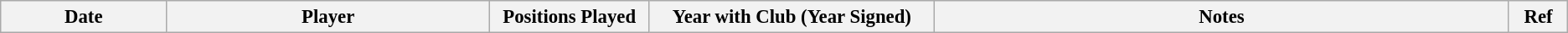<table class="wikitable" style="text-align:left; font-size:95%;">
<tr>
<th style="width:125px;">Date</th>
<th style="width:250px;">Player</th>
<th style="width:120px;">Positions Played</th>
<th style="width:220px;">Year with Club (Year Signed)</th>
<th style="width:450px;">Notes</th>
<th style="width:40px;">Ref</th>
</tr>
</table>
